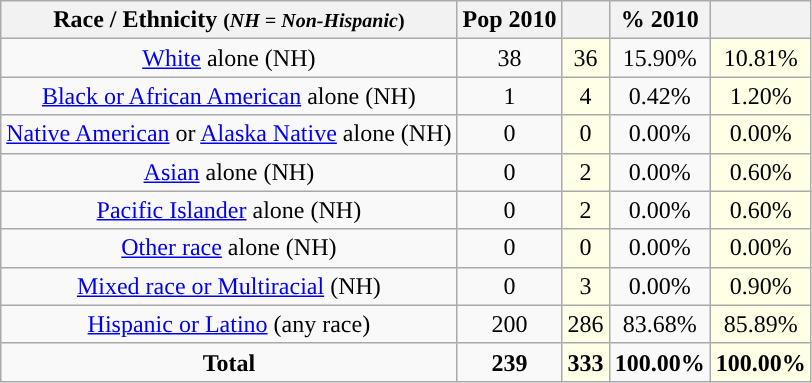<table class="wikitable" style="text-align:center;">
<tr>
<th>Race / Ethnicity <small>(<em>NH = Non-Hispanic</em>)</small></th>
<th>Pop 2010</th>
<th></th>
<th>% 2010</th>
<th></th>
</tr>
<tr>
<td><a href='#'>White</a> alone (NH)</td>
<td>38</td>
<td style='background: #ffffe6;'>36</td>
<td>15.90%</td>
<td style='background: #ffffe6;'>10.81%</td>
</tr>
<tr>
<td><a href='#'>Black or African American</a> alone (NH)</td>
<td>1</td>
<td style='background: #ffffe6;'>4</td>
<td>0.42%</td>
<td style='background: #ffffe6;'>1.20%</td>
</tr>
<tr>
<td><a href='#'>Native American</a> or <a href='#'>Alaska Native</a> alone (NH)</td>
<td>0</td>
<td style='background: #ffffe6;'>0</td>
<td>0.00%</td>
<td style='background: #ffffe6;'>0.00%</td>
</tr>
<tr>
<td><a href='#'>Asian</a> alone (NH)</td>
<td>0</td>
<td style='background: #ffffe6;'>2</td>
<td>0.00%</td>
<td style='background: #ffffe6;'>0.60%</td>
</tr>
<tr>
<td><a href='#'>Pacific Islander</a> alone (NH)</td>
<td>0</td>
<td style='background: #ffffe6;'>2</td>
<td>0.00%</td>
<td style='background: #ffffe6;'>0.60%</td>
</tr>
<tr>
<td><a href='#'>Other race</a> alone (NH)</td>
<td>0</td>
<td style='background: #ffffe6;'>0</td>
<td>0.00%</td>
<td style='background: #ffffe6;'>0.00%</td>
</tr>
<tr>
<td><a href='#'>Mixed race or Multiracial</a> (NH)</td>
<td>0</td>
<td style='background: #ffffe6;'>3</td>
<td>0.00%</td>
<td style='background: #ffffe6;'>0.90%</td>
</tr>
<tr>
<td><a href='#'>Hispanic or Latino</a> (any race)</td>
<td>200</td>
<td style='background: #ffffe6;'>286</td>
<td>83.68%</td>
<td style='background: #ffffe6;'>85.89%</td>
</tr>
<tr>
<td><strong>Total</strong></td>
<td><strong>239</strong></td>
<td style='background: #ffffe6;'><strong>333</strong></td>
<td><strong>100.00%</strong></td>
<td style='background: #ffffe6;'><strong>100.00%</strong></td>
</tr>
</table>
